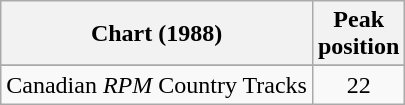<table class="wikitable">
<tr>
<th align="left">Chart (1988)</th>
<th align="center">Peak<br>position</th>
</tr>
<tr>
</tr>
<tr>
<td align="left">Canadian <em>RPM</em> Country Tracks</td>
<td align="center">22</td>
</tr>
</table>
